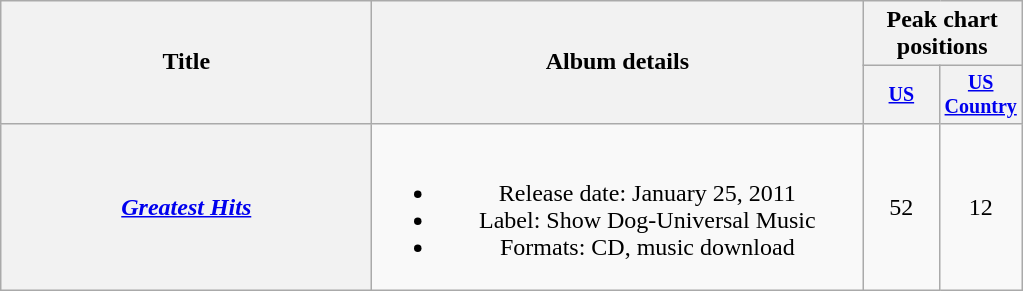<table class="wikitable plainrowheaders" style="text-align:center;">
<tr>
<th scope="col" rowspan="2" style="width:15em;">Title</th>
<th scope="col" rowspan="2" style="width:20em;">Album details</th>
<th scope="col" colspan="2">Peak chart<br>positions</th>
</tr>
<tr style="font-size:smaller;">
<th scope="col" width="45"><a href='#'>US</a><br></th>
<th scope="col" width="45"><a href='#'>US Country</a><br></th>
</tr>
<tr>
<th scope="row"><em><a href='#'>Greatest Hits</a></em></th>
<td><br><ul><li>Release date: January 25, 2011</li><li>Label: Show Dog-Universal Music</li><li>Formats: CD, music download</li></ul></td>
<td>52</td>
<td>12</td>
</tr>
</table>
